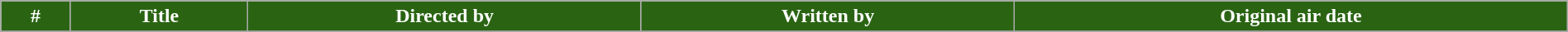<table class="wikitable plainrowheaders" width="100%" style="background:#FFFFFF;">
<tr>
<th style="background: #2A6413; color:#fff;">#</th>
<th style="background: #2A6413; color:#fff;">Title</th>
<th style="background: #2A6413; color:#fff;">Directed by</th>
<th style="background: #2A6413; color:#fff;">Written by</th>
<th style="background: #2A6413; color:#fff;">Original air date</th>
</tr>
<tr>
</tr>
</table>
